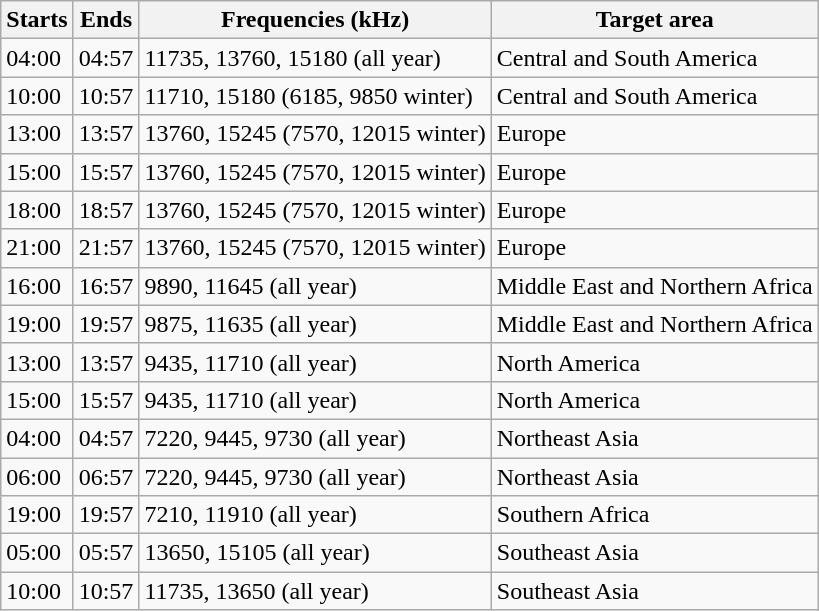<table class="wikitable sortable">
<tr>
<th>Starts</th>
<th>Ends</th>
<th>Frequencies (kHz)</th>
<th>Target area</th>
</tr>
<tr>
<td>04:00</td>
<td>04:57</td>
<td>11735, 13760, 15180 (all year)</td>
<td>Central and South America</td>
</tr>
<tr>
<td>10:00</td>
<td>10:57</td>
<td>11710, 15180 (6185, 9850 winter)</td>
<td>Central and South America</td>
</tr>
<tr>
<td>13:00</td>
<td>13:57</td>
<td>13760, 15245 (7570, 12015 winter)</td>
<td>Europe</td>
</tr>
<tr>
<td>15:00</td>
<td>15:57</td>
<td>13760, 15245 (7570, 12015 winter)</td>
<td>Europe</td>
</tr>
<tr>
<td>18:00</td>
<td>18:57</td>
<td>13760, 15245 (7570, 12015 winter)</td>
<td>Europe</td>
</tr>
<tr>
<td>21:00</td>
<td>21:57</td>
<td>13760, 15245 (7570, 12015 winter)</td>
<td>Europe</td>
</tr>
<tr>
<td>16:00</td>
<td>16:57</td>
<td>9890, 11645 (all year)</td>
<td>Middle East and Northern Africa</td>
</tr>
<tr>
<td>19:00</td>
<td>19:57</td>
<td>9875, 11635 (all year)</td>
<td>Middle East and Northern Africa</td>
</tr>
<tr>
<td>13:00</td>
<td>13:57</td>
<td>9435, 11710 (all year)</td>
<td>North America</td>
</tr>
<tr>
<td>15:00</td>
<td>15:57</td>
<td>9435, 11710 (all year)</td>
<td>North America</td>
</tr>
<tr>
<td>04:00</td>
<td>04:57</td>
<td>7220, 9445, 9730 (all year)</td>
<td>Northeast Asia</td>
</tr>
<tr>
<td>06:00</td>
<td>06:57</td>
<td>7220, 9445, 9730 (all year)</td>
<td>Northeast Asia</td>
</tr>
<tr>
<td>19:00</td>
<td>19:57</td>
<td>7210, 11910 (all year)</td>
<td>Southern Africa</td>
</tr>
<tr>
<td>05:00</td>
<td>05:57</td>
<td>13650, 15105 (all year)</td>
<td>Southeast Asia</td>
</tr>
<tr>
<td>10:00</td>
<td>10:57</td>
<td>11735, 13650 (all year)</td>
<td>Southeast Asia</td>
</tr>
</table>
